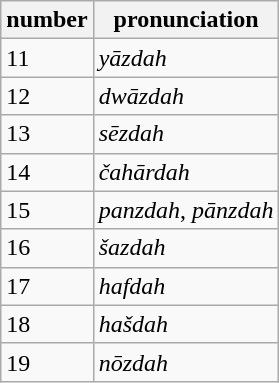<table class="wikitable">
<tr>
<th>number</th>
<th>pronunciation</th>
</tr>
<tr>
<td>11</td>
<td><em>yāzdah</em></td>
</tr>
<tr>
<td>12</td>
<td><em>dwāzdah</em></td>
</tr>
<tr>
<td>13</td>
<td><em>sēzdah</em></td>
</tr>
<tr>
<td>14</td>
<td><em>čahārdah</em></td>
</tr>
<tr>
<td>15</td>
<td><em>panzdah</em>, <em>pānzdah</em></td>
</tr>
<tr>
<td>16</td>
<td><em>šazdah</em></td>
</tr>
<tr>
<td>17</td>
<td><em>hafdah</em></td>
</tr>
<tr>
<td>18</td>
<td><em>hašdah</em></td>
</tr>
<tr>
<td>19</td>
<td><em>nōzdah</em></td>
</tr>
</table>
